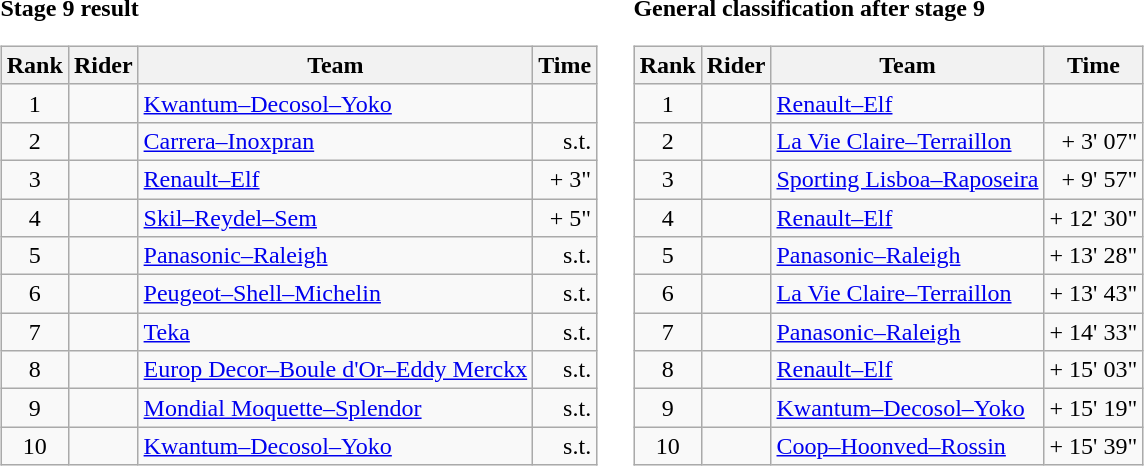<table>
<tr>
<td><strong>Stage 9 result</strong><br><table class="wikitable">
<tr>
<th scope="col">Rank</th>
<th scope="col">Rider</th>
<th scope="col">Team</th>
<th scope="col">Time</th>
</tr>
<tr>
<td style="text-align:center;">1</td>
<td></td>
<td><a href='#'>Kwantum–Decosol–Yoko</a></td>
<td style="text-align:right;"></td>
</tr>
<tr>
<td style="text-align:center;">2</td>
<td></td>
<td><a href='#'>Carrera–Inoxpran</a></td>
<td style="text-align:right;">s.t.</td>
</tr>
<tr>
<td style="text-align:center;">3</td>
<td></td>
<td><a href='#'>Renault–Elf</a></td>
<td style="text-align:right;">+ 3"</td>
</tr>
<tr>
<td style="text-align:center;">4</td>
<td></td>
<td><a href='#'>Skil–Reydel–Sem</a></td>
<td style="text-align:right;">+ 5"</td>
</tr>
<tr>
<td style="text-align:center;">5</td>
<td></td>
<td><a href='#'>Panasonic–Raleigh</a></td>
<td style="text-align:right;">s.t.</td>
</tr>
<tr>
<td style="text-align:center;">6</td>
<td></td>
<td><a href='#'>Peugeot–Shell–Michelin</a></td>
<td style="text-align:right;">s.t.</td>
</tr>
<tr>
<td style="text-align:center;">7</td>
<td></td>
<td><a href='#'>Teka</a></td>
<td style="text-align:right;">s.t.</td>
</tr>
<tr>
<td style="text-align:center;">8</td>
<td></td>
<td><a href='#'>Europ Decor–Boule d'Or–Eddy Merckx</a></td>
<td style="text-align:right;">s.t.</td>
</tr>
<tr>
<td style="text-align:center;">9</td>
<td></td>
<td><a href='#'>Mondial Moquette–Splendor</a></td>
<td style="text-align:right;">s.t.</td>
</tr>
<tr>
<td style="text-align:center;">10</td>
<td></td>
<td><a href='#'>Kwantum–Decosol–Yoko</a></td>
<td style="text-align:right;">s.t.</td>
</tr>
</table>
</td>
<td></td>
<td><strong>General classification after stage 9</strong><br><table class="wikitable">
<tr>
<th scope="col">Rank</th>
<th scope="col">Rider</th>
<th scope="col">Team</th>
<th scope="col">Time</th>
</tr>
<tr>
<td style="text-align:center;">1</td>
<td> </td>
<td><a href='#'>Renault–Elf</a></td>
<td style="text-align:right;"></td>
</tr>
<tr>
<td style="text-align:center;">2</td>
<td></td>
<td><a href='#'>La Vie Claire–Terraillon</a></td>
<td style="text-align:right;">+ 3' 07"</td>
</tr>
<tr>
<td style="text-align:center;">3</td>
<td></td>
<td><a href='#'>Sporting Lisboa–Raposeira</a></td>
<td style="text-align:right;">+ 9' 57"</td>
</tr>
<tr>
<td style="text-align:center;">4</td>
<td></td>
<td><a href='#'>Renault–Elf</a></td>
<td style="text-align:right;">+ 12' 30"</td>
</tr>
<tr>
<td style="text-align:center;">5</td>
<td></td>
<td><a href='#'>Panasonic–Raleigh</a></td>
<td style="text-align:right;">+ 13' 28"</td>
</tr>
<tr>
<td style="text-align:center;">6</td>
<td></td>
<td><a href='#'>La Vie Claire–Terraillon</a></td>
<td style="text-align:right;">+ 13' 43"</td>
</tr>
<tr>
<td style="text-align:center;">7</td>
<td></td>
<td><a href='#'>Panasonic–Raleigh</a></td>
<td style="text-align:right;">+ 14' 33"</td>
</tr>
<tr>
<td style="text-align:center;">8</td>
<td></td>
<td><a href='#'>Renault–Elf</a></td>
<td style="text-align:right;">+ 15' 03"</td>
</tr>
<tr>
<td style="text-align:center;">9</td>
<td></td>
<td><a href='#'>Kwantum–Decosol–Yoko</a></td>
<td style="text-align:right;">+ 15' 19"</td>
</tr>
<tr>
<td style="text-align:center;">10</td>
<td></td>
<td><a href='#'>Coop–Hoonved–Rossin</a></td>
<td style="text-align:right;">+ 15' 39"</td>
</tr>
</table>
</td>
</tr>
</table>
